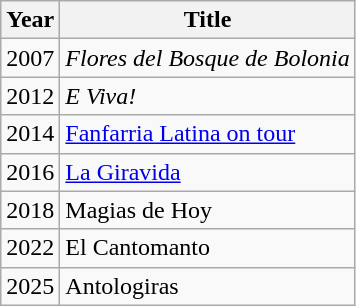<table class="wikitable">
<tr>
<th>Year</th>
<th>Title</th>
</tr>
<tr>
<td>2007</td>
<td><em>Flores del Bosque de Bolonia</em></td>
</tr>
<tr>
<td>2012</td>
<td><em>E Viva!</em></td>
</tr>
<tr>
<td>2014</td>
<td><a href='#'>Fanfarria Latina on tour</a></td>
</tr>
<tr>
<td>2016</td>
<td><a href='#'>La Giravida</a></td>
</tr>
<tr>
<td>2018</td>
<td>Magias de Hoy</td>
</tr>
<tr>
<td>2022</td>
<td>El Cantomanto</td>
</tr>
<tr>
<td>2025</td>
<td>Antologiras</td>
</tr>
</table>
